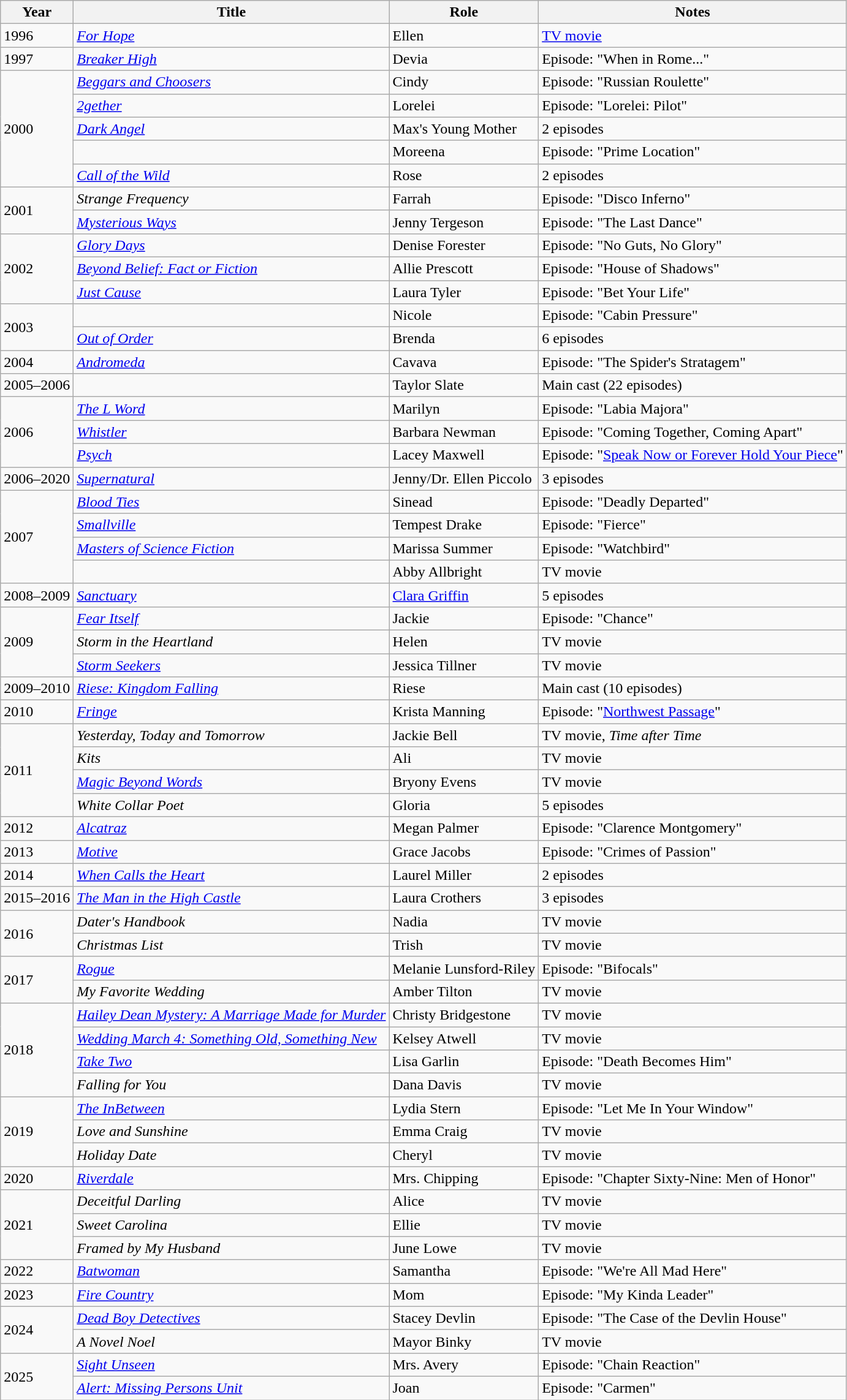<table class="wikitable sortable">
<tr>
<th>Year</th>
<th>Title</th>
<th>Role</th>
<th class="unsortable">Notes</th>
</tr>
<tr>
<td>1996</td>
<td><em><a href='#'>For Hope</a></em></td>
<td>Ellen</td>
<td><a href='#'>TV movie</a></td>
</tr>
<tr>
<td>1997</td>
<td><em><a href='#'>Breaker High</a></em></td>
<td>Devia</td>
<td>Episode: "When in Rome..."</td>
</tr>
<tr>
<td rowspan="5">2000</td>
<td><em><a href='#'>Beggars and Choosers</a></em></td>
<td>Cindy</td>
<td>Episode: "Russian Roulette"</td>
</tr>
<tr>
<td><em><a href='#'>2gether</a></em></td>
<td>Lorelei</td>
<td>Episode: "Lorelei: Pilot"</td>
</tr>
<tr>
<td><em><a href='#'>Dark Angel</a></em></td>
<td>Max's Young Mother</td>
<td>2 episodes</td>
</tr>
<tr>
<td><em></em></td>
<td>Moreena</td>
<td>Episode: "Prime Location"</td>
</tr>
<tr>
<td><em><a href='#'>Call of the Wild</a></em></td>
<td>Rose</td>
<td>2 episodes</td>
</tr>
<tr>
<td rowspan="2">2001</td>
<td><em>Strange Frequency</em></td>
<td>Farrah</td>
<td>Episode: "Disco Inferno"</td>
</tr>
<tr>
<td><em><a href='#'>Mysterious Ways</a></em></td>
<td>Jenny Tergeson</td>
<td>Episode: "The Last Dance"</td>
</tr>
<tr>
<td rowspan="3">2002</td>
<td><em><a href='#'>Glory Days</a></em></td>
<td>Denise Forester</td>
<td>Episode: "No Guts, No Glory"</td>
</tr>
<tr>
<td><em><a href='#'>Beyond Belief: Fact or Fiction</a></em></td>
<td>Allie Prescott</td>
<td>Episode: "House of Shadows"</td>
</tr>
<tr>
<td><em><a href='#'>Just Cause</a></em></td>
<td>Laura Tyler</td>
<td>Episode: "Bet Your Life"</td>
</tr>
<tr>
<td rowspan="2">2003</td>
<td><em></em></td>
<td>Nicole</td>
<td>Episode: "Cabin Pressure"</td>
</tr>
<tr>
<td><em><a href='#'>Out of Order</a></em></td>
<td>Brenda</td>
<td>6 episodes</td>
</tr>
<tr>
<td>2004</td>
<td><em><a href='#'>Andromeda</a></em></td>
<td>Cavava</td>
<td>Episode: "The Spider's Stratagem"</td>
</tr>
<tr>
<td>2005–2006</td>
<td><em></em></td>
<td>Taylor Slate</td>
<td>Main cast (22 episodes)</td>
</tr>
<tr>
<td rowspan="3">2006</td>
<td data-sort-value="L Word, The"><em><a href='#'>The L Word</a></em></td>
<td>Marilyn</td>
<td>Episode: "Labia Majora"</td>
</tr>
<tr>
<td><em><a href='#'>Whistler</a></em></td>
<td>Barbara Newman</td>
<td>Episode: "Coming Together, Coming Apart"</td>
</tr>
<tr>
<td><em><a href='#'>Psych</a></em></td>
<td>Lacey Maxwell</td>
<td>Episode: "<a href='#'>Speak Now or Forever Hold Your Piece</a>"</td>
</tr>
<tr>
<td>2006–2020</td>
<td><em><a href='#'>Supernatural</a></em></td>
<td>Jenny/Dr. Ellen Piccolo</td>
<td>3 episodes</td>
</tr>
<tr>
<td rowspan="4">2007</td>
<td><em><a href='#'>Blood Ties</a></em></td>
<td>Sinead</td>
<td>Episode: "Deadly Departed"</td>
</tr>
<tr>
<td><em><a href='#'>Smallville</a></em></td>
<td>Tempest Drake</td>
<td>Episode: "Fierce"</td>
</tr>
<tr>
<td><em><a href='#'>Masters of Science Fiction</a></em></td>
<td>Marissa Summer</td>
<td>Episode: "Watchbird"</td>
</tr>
<tr>
<td><em></em></td>
<td>Abby Allbright</td>
<td>TV movie</td>
</tr>
<tr>
<td>2008–2009</td>
<td><em><a href='#'>Sanctuary</a></em></td>
<td><a href='#'>Clara Griffin</a></td>
<td>5 episodes</td>
</tr>
<tr>
<td rowspan="3">2009</td>
<td><em><a href='#'>Fear Itself</a></em></td>
<td>Jackie</td>
<td>Episode: "Chance"</td>
</tr>
<tr>
<td><em>Storm in the Heartland</em></td>
<td>Helen</td>
<td>TV movie</td>
</tr>
<tr>
<td><em><a href='#'>Storm Seekers</a></em></td>
<td>Jessica Tillner</td>
<td>TV movie</td>
</tr>
<tr>
<td>2009–2010</td>
<td><em><a href='#'>Riese: Kingdom Falling</a></em></td>
<td>Riese</td>
<td>Main cast (10 episodes)</td>
</tr>
<tr>
<td>2010</td>
<td><em><a href='#'>Fringe</a></em></td>
<td>Krista Manning</td>
<td>Episode: "<a href='#'>Northwest Passage</a>"</td>
</tr>
<tr>
<td rowspan="4">2011</td>
<td><em>Yesterday, Today and Tomorrow</em></td>
<td>Jackie Bell</td>
<td>TV movie,  <em>Time after Time</em></td>
</tr>
<tr>
<td><em>Kits</em></td>
<td>Ali</td>
<td>TV movie</td>
</tr>
<tr>
<td><a href='#'><em>Magic Beyond Words</em></a></td>
<td>Bryony Evens</td>
<td>TV movie</td>
</tr>
<tr>
<td><em>White Collar Poet</em></td>
<td>Gloria</td>
<td>5 episodes</td>
</tr>
<tr>
<td>2012</td>
<td><em><a href='#'>Alcatraz</a></em></td>
<td>Megan Palmer</td>
<td>Episode: "Clarence Montgomery"</td>
</tr>
<tr>
<td>2013</td>
<td><em><a href='#'>Motive</a></em></td>
<td>Grace Jacobs</td>
<td>Episode: "Crimes of Passion"</td>
</tr>
<tr>
<td>2014</td>
<td><em><a href='#'>When Calls the Heart</a></em></td>
<td>Laurel Miller</td>
<td>2 episodes</td>
</tr>
<tr>
<td>2015–2016</td>
<td data-sort-value="Man in the High Castle, The"><em><a href='#'>The Man in the High Castle</a></em></td>
<td>Laura Crothers</td>
<td>3 episodes</td>
</tr>
<tr>
<td rowspan="2">2016</td>
<td><em>Dater's Handbook</em></td>
<td>Nadia</td>
<td>TV movie</td>
</tr>
<tr>
<td><em>Christmas List</em></td>
<td>Trish</td>
<td>TV movie</td>
</tr>
<tr>
<td rowspan="2">2017</td>
<td><em><a href='#'>Rogue</a></em></td>
<td>Melanie Lunsford-Riley</td>
<td>Episode: "Bifocals"</td>
</tr>
<tr>
<td><em>My Favorite Wedding</em></td>
<td>Amber Tilton</td>
<td>TV movie</td>
</tr>
<tr>
<td rowspan="4">2018</td>
<td><a href='#'><em>Hailey Dean Mystery: A Marriage Made for Murder</em></a></td>
<td>Christy Bridgestone</td>
<td>TV movie</td>
</tr>
<tr>
<td><em><a href='#'>Wedding March 4: Something Old, Something New</a></em></td>
<td>Kelsey Atwell</td>
<td>TV movie</td>
</tr>
<tr>
<td><em><a href='#'>Take Two</a></em></td>
<td>Lisa Garlin</td>
<td>Episode: "Death Becomes Him"</td>
</tr>
<tr>
<td><em>Falling for You</em></td>
<td>Dana Davis</td>
<td>TV movie</td>
</tr>
<tr>
<td rowspan="3">2019</td>
<td><em><a href='#'>The InBetween</a></em></td>
<td>Lydia Stern</td>
<td>Episode: "Let Me In Your Window"</td>
</tr>
<tr>
<td><em>Love and Sunshine</em></td>
<td>Emma Craig</td>
<td>TV movie</td>
</tr>
<tr>
<td><em>Holiday Date</em></td>
<td>Cheryl</td>
<td>TV movie</td>
</tr>
<tr>
<td>2020</td>
<td><em><a href='#'>Riverdale</a></em></td>
<td>Mrs. Chipping</td>
<td>Episode: "Chapter Sixty-Nine: Men of Honor"</td>
</tr>
<tr>
<td rowspan="3">2021</td>
<td><em>Deceitful Darling</em></td>
<td>Alice</td>
<td>TV movie</td>
</tr>
<tr>
<td><em>Sweet Carolina</em></td>
<td>Ellie</td>
<td>TV movie</td>
</tr>
<tr>
<td><em>Framed by My Husband</em></td>
<td>June Lowe</td>
<td>TV movie</td>
</tr>
<tr>
<td>2022</td>
<td><em><a href='#'>Batwoman</a></em></td>
<td>Samantha</td>
<td>Episode: "We're All Mad Here"</td>
</tr>
<tr>
<td>2023</td>
<td><em><a href='#'>Fire Country</a></em></td>
<td>Mom</td>
<td>Episode: "My Kinda Leader"</td>
</tr>
<tr>
<td rowspan="2">2024</td>
<td><em><a href='#'>Dead Boy Detectives</a></em></td>
<td>Stacey Devlin</td>
<td>Episode: "The Case of the Devlin House"</td>
</tr>
<tr>
<td><em>A Novel Noel</em></td>
<td>Mayor Binky</td>
<td>TV movie</td>
</tr>
<tr>
<td rowspan="2">2025</td>
<td><em><a href='#'>Sight Unseen</a></em></td>
<td>Mrs. Avery</td>
<td>Episode: "Chain Reaction"</td>
</tr>
<tr>
<td><em><a href='#'>Alert: Missing Persons Unit</a></em></td>
<td>Joan</td>
<td>Episode: "Carmen"</td>
</tr>
</table>
